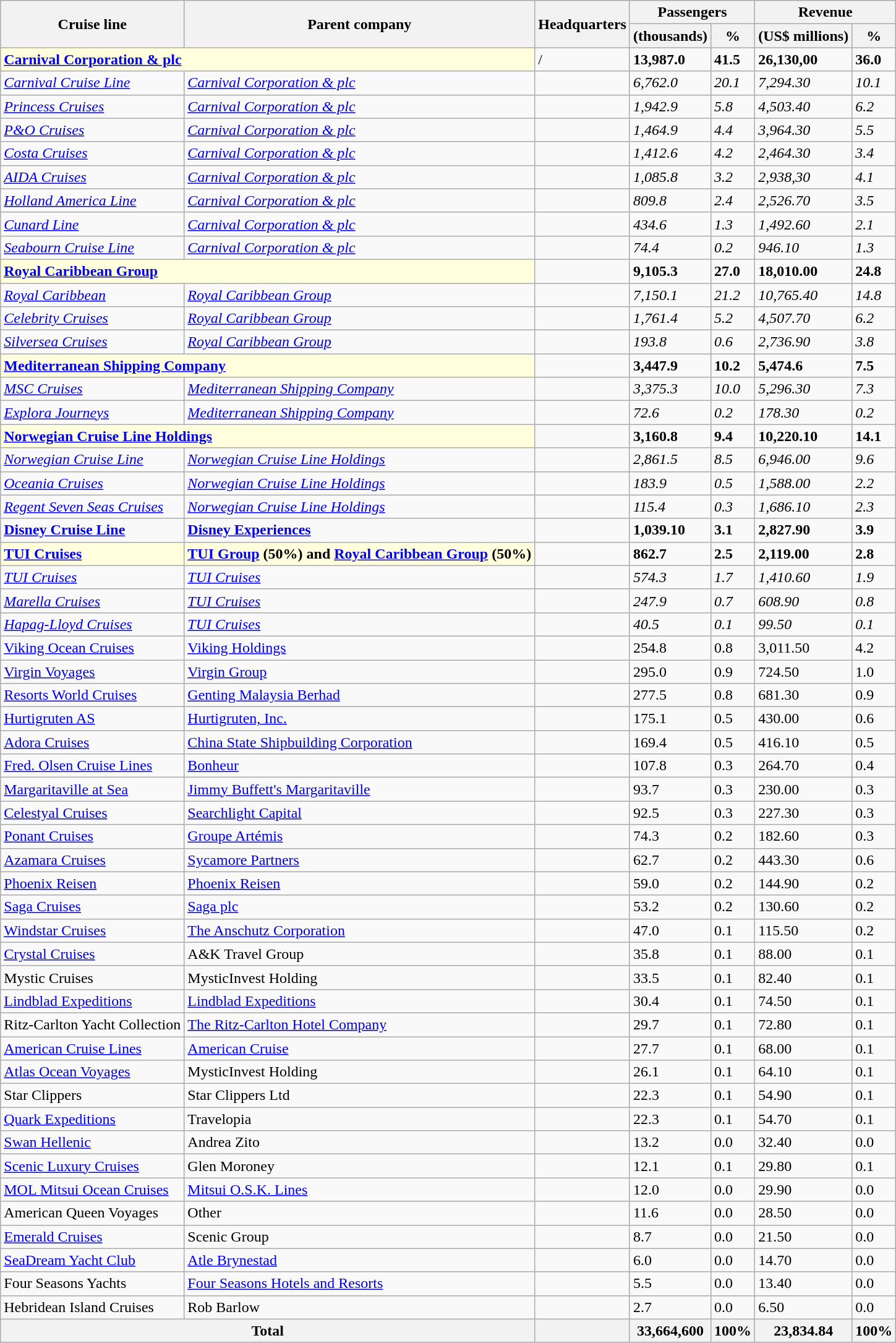<table class="wikitable sortable">
<tr>
<th rowspan=2>Cruise line</th>
<th rowspan=2>Parent company</th>
<th rowspan="2">Headquarters</th>
<th colspan="2">Passengers</th>
<th colspan=2>Revenue</th>
</tr>
<tr>
<th>(thousands)</th>
<th>%</th>
<th>(US$ millions)</th>
<th>%</th>
</tr>
<tr>
<td colspan="2" style="background:#FFFFDD;" data-sort-value="Carnival"><strong><a href='#'>Carnival Corporation & plc</a></strong></td>
<td> / </td>
<td><strong>13,987.0</strong></td>
<td><strong>41.5</strong></td>
<td><strong>26,130,00</strong></td>
<td><strong>36.0</strong></td>
</tr>
<tr>
<td><em><a href='#'>Carnival Cruise Line</a></em></td>
<td><em><a href='#'>Carnival Corporation & plc</a></em></td>
<td></td>
<td><em>6,762.0</em></td>
<td><em>20.1</em></td>
<td><em>7,294.30</em></td>
<td><em>10.1</em></td>
</tr>
<tr>
<td><em><a href='#'>Princess Cruises</a></em></td>
<td><em><a href='#'>Carnival Corporation & plc</a></em></td>
<td></td>
<td><em>1,942.9</em></td>
<td><em>5.8</em></td>
<td><em>4,503.40</em></td>
<td><em>6.2</em></td>
</tr>
<tr>
<td><em><a href='#'>P&O Cruises</a></em></td>
<td><em><a href='#'>Carnival Corporation & plc</a></em></td>
<td></td>
<td><em>1,464.9</em></td>
<td><em>4.4</em></td>
<td><em>3,964.30</em></td>
<td><em>5.5</em></td>
</tr>
<tr>
<td><em><a href='#'>Costa Cruises</a></em></td>
<td><em><a href='#'>Carnival Corporation & plc</a></em></td>
<td></td>
<td><em>1,412.6</em></td>
<td><em>4.2</em></td>
<td><em>2,464.30</em></td>
<td><em>3.4</em></td>
</tr>
<tr>
<td><em><a href='#'>AIDA Cruises</a></em></td>
<td><em><a href='#'>Carnival Corporation & plc</a></em></td>
<td></td>
<td><em>1,085.8</em></td>
<td><em>3.2</em></td>
<td><em>2,938,30</em></td>
<td><em>4.1</em></td>
</tr>
<tr>
<td><em><a href='#'>Holland America Line</a></em></td>
<td><em><a href='#'>Carnival Corporation & plc</a></em></td>
<td></td>
<td><em>809.8</em></td>
<td><em>2.4</em></td>
<td><em>2,526.70</em></td>
<td><em>3.5</em></td>
</tr>
<tr>
<td><em><a href='#'>Cunard Line</a></em></td>
<td><em><a href='#'>Carnival Corporation & plc</a></em></td>
<td></td>
<td><em>434.6</em></td>
<td><em>1.3</em></td>
<td><em>1,492.60</em></td>
<td><em>2.1</em></td>
</tr>
<tr>
<td><em><a href='#'>Seabourn Cruise Line</a></em></td>
<td><em><a href='#'>Carnival Corporation & plc</a></em></td>
<td></td>
<td><em>74.4</em></td>
<td><em>0.2</em></td>
<td><em>946.10</em></td>
<td><em>1.3</em></td>
</tr>
<tr>
<td colspan="2" style="background:#FFFFDD;" data-sort-value="Royal"><strong><a href='#'>Royal Caribbean Group</a></strong></td>
<td></td>
<td><strong>9,105.3</strong></td>
<td><strong>27.0</strong></td>
<td><strong>18,010.00</strong></td>
<td><strong>24.8</strong></td>
</tr>
<tr>
<td><em><a href='#'>Royal Caribbean</a></em></td>
<td><em><a href='#'>Royal Caribbean Group</a></em></td>
<td></td>
<td><em>7,150.1</em></td>
<td><em>21.2</em></td>
<td><em>10,765.40</em></td>
<td><em>14.8</em></td>
</tr>
<tr>
<td><em><a href='#'>Celebrity Cruises</a></em></td>
<td><em><a href='#'>Royal Caribbean Group</a></em></td>
<td></td>
<td><em>1,761.4</em></td>
<td><em>5.2</em></td>
<td><em>4,507.70</em></td>
<td><em>6.2</em></td>
</tr>
<tr>
<td><em><a href='#'>Silversea Cruises</a></em></td>
<td><em><a href='#'>Royal Caribbean Group</a></em></td>
<td></td>
<td><em>193.8</em></td>
<td><em>0.6</em></td>
<td><em>2,736.90</em></td>
<td><em>3.8</em></td>
</tr>
<tr>
<td colspan="2" style="background:#FFFFDD;" data-sort-value="Norwegian"><strong><a href='#'>Mediterranean Shipping Company</a></strong></td>
<td></td>
<td><strong>3,447.9</strong></td>
<td><strong>10.2</strong></td>
<td><strong>5,474.6</strong></td>
<td><strong>7.5</strong></td>
</tr>
<tr>
<td><a href='#'><em>MSC Cruises</em></a></td>
<td><a href='#'><em>Mediterranean Shipping Company</em></a></td>
<td><em></em></td>
<td><em>3,375.3</em></td>
<td><em>10.0</em></td>
<td><em>5,296.30</em></td>
<td><em>7.3</em></td>
</tr>
<tr>
<td><a href='#'><em>Explora Journeys</em></a></td>
<td><a href='#'><em>Mediterranean Shipping Company</em></a></td>
<td><em></em></td>
<td><em>72.6</em></td>
<td><em>0.2</em></td>
<td><em>178.30</em></td>
<td><em>0.2</em></td>
</tr>
<tr>
<td colspan="2" style="background:#FFFFDD;" data-sort-value="Norwegian"><strong><a href='#'>Norwegian Cruise Line Holdings</a></strong></td>
<td></td>
<td><strong>3,160.8</strong></td>
<td><strong>9.4</strong></td>
<td><strong>10,220.10</strong></td>
<td><strong>14.1</strong></td>
</tr>
<tr>
<td><em><a href='#'>Norwegian Cruise Line</a></em></td>
<td><em><a href='#'>Norwegian Cruise Line Holdings</a></em></td>
<td></td>
<td><em>2,861.5</em></td>
<td><em>8.5</em></td>
<td><em>6,946.00</em></td>
<td><em>9.6</em></td>
</tr>
<tr>
<td><em><a href='#'>Oceania Cruises</a></em></td>
<td><em><a href='#'>Norwegian Cruise Line Holdings</a></em></td>
<td></td>
<td><em>183.9</em></td>
<td><em>0.5</em></td>
<td><em>1,588.00</em></td>
<td><em>2.2</em></td>
</tr>
<tr>
<td><em><a href='#'>Regent Seven Seas Cruises</a></em></td>
<td><em><a href='#'>Norwegian Cruise Line Holdings</a></em></td>
<td></td>
<td><em>115.4</em></td>
<td><em>0.3</em></td>
<td><em>1,686.10</em></td>
<td><em>2.3</em></td>
</tr>
<tr>
<td><a href='#'><strong>Disney Cruise Line</strong></a></td>
<td><a href='#'><strong>Disney Experiences</strong></a></td>
<td></td>
<td><strong>1,039.10</strong></td>
<td><strong>3.1</strong></td>
<td><strong>2,827.90</strong></td>
<td><strong>3.9</strong></td>
</tr>
<tr>
<td style="background:#FFFFDD;"><strong><a href='#'>TUI Cruises</a></strong></td>
<td style="background:#FFFFDD;"><strong><a href='#'>TUI Group</a> (50%) and <a href='#'>Royal Caribbean Group</a> (50%)</strong></td>
<td></td>
<td><strong>862.7</strong></td>
<td><strong>2.5</strong></td>
<td><strong>2,119.00</strong></td>
<td><strong>2.8</strong></td>
</tr>
<tr>
<td><em><a href='#'>TUI Cruises</a></em></td>
<td><em><a href='#'>TUI Cruises</a></em></td>
<td></td>
<td><em>574.3</em></td>
<td><em>1.7</em></td>
<td><em>1,410.60</em></td>
<td><em>1.9</em></td>
</tr>
<tr>
<td><em><a href='#'>Marella Cruises</a></em></td>
<td><em><a href='#'>TUI Cruises</a></em></td>
<td></td>
<td><em>247.9</em></td>
<td><em>0.7</em></td>
<td><em>608.90</em></td>
<td><em>0.8</em></td>
</tr>
<tr>
<td><em><a href='#'>Hapag-Lloyd Cruises</a></em></td>
<td><em><a href='#'>TUI Cruises</a></em></td>
<td></td>
<td><em>40.5</em></td>
<td><em>0.1</em></td>
<td><em>99.50</em></td>
<td><em>0.1</em></td>
</tr>
<tr>
<td><a href='#'>Viking Ocean Cruises</a></td>
<td><a href='#'>Viking Holdings</a></td>
<td></td>
<td>254.8</td>
<td>0.8</td>
<td>3,011.50</td>
<td>4.2</td>
</tr>
<tr>
<td><a href='#'>Virgin Voyages</a></td>
<td><a href='#'>Virgin Group</a></td>
<td></td>
<td>295.0</td>
<td>0.9</td>
<td>724.50</td>
<td>1.0</td>
</tr>
<tr>
<td><a href='#'>Resorts World Cruises</a></td>
<td><a href='#'>Genting Malaysia Berhad</a></td>
<td></td>
<td>277.5</td>
<td>0.8</td>
<td>681.30</td>
<td>0.9</td>
</tr>
<tr>
<td><a href='#'>Hurtigruten AS</a></td>
<td><a href='#'>Hurtigruten, Inc.</a></td>
<td></td>
<td>175.1</td>
<td>0.5</td>
<td>430.00</td>
<td>0.6</td>
</tr>
<tr>
<td><a href='#'>Adora Cruises</a></td>
<td><a href='#'>China State Shipbuilding Corporation</a></td>
<td></td>
<td>169.4</td>
<td>0.5</td>
<td>416.10</td>
<td>0.5</td>
</tr>
<tr>
<td><a href='#'>Fred. Olsen Cruise Lines</a></td>
<td><a href='#'>Bonheur</a></td>
<td></td>
<td>107.8</td>
<td>0.3</td>
<td>264.70</td>
<td>0.4</td>
</tr>
<tr>
<td><a href='#'>Margaritaville at Sea</a></td>
<td><a href='#'>Jimmy Buffett's Margaritaville</a></td>
<td></td>
<td>93.7</td>
<td>0.3</td>
<td>230.00</td>
<td>0.3</td>
</tr>
<tr>
<td><a href='#'>Celestyal Cruises</a></td>
<td><a href='#'>Searchlight Capital</a></td>
<td></td>
<td>92.5</td>
<td>0.3</td>
<td>227.30</td>
<td>0.3</td>
</tr>
<tr>
<td><a href='#'>Ponant Cruises</a></td>
<td><a href='#'>Groupe Artémis</a></td>
<td></td>
<td>74.3</td>
<td>0.2</td>
<td>182.60</td>
<td>0.3</td>
</tr>
<tr>
<td><a href='#'>Azamara Cruises</a></td>
<td><a href='#'>Sycamore Partners</a></td>
<td></td>
<td>62.7</td>
<td>0.2</td>
<td>443.30</td>
<td>0.6</td>
</tr>
<tr>
<td><a href='#'>Phoenix Reisen</a></td>
<td><a href='#'>Phoenix Reisen</a></td>
<td></td>
<td>59.0</td>
<td>0.2</td>
<td>144.90</td>
<td>0.2</td>
</tr>
<tr>
<td><a href='#'>Saga Cruises</a></td>
<td><a href='#'>Saga plc</a></td>
<td></td>
<td>53.2</td>
<td>0.2</td>
<td>130.60</td>
<td>0.2</td>
</tr>
<tr>
<td><a href='#'>Windstar Cruises</a></td>
<td><a href='#'>The Anschutz Corporation</a></td>
<td></td>
<td>47.0</td>
<td>0.1</td>
<td>115.50</td>
<td>0.2</td>
</tr>
<tr>
<td><a href='#'>Crystal Cruises</a></td>
<td>A&K Travel Group</td>
<td></td>
<td>35.8</td>
<td>0.1</td>
<td>88.00</td>
<td>0.1</td>
</tr>
<tr>
<td>Mystic Cruises</td>
<td>MysticInvest Holding</td>
<td></td>
<td>33.5</td>
<td>0.1</td>
<td>82.40</td>
<td>0.1</td>
</tr>
<tr>
<td><a href='#'>Lindblad Expeditions</a></td>
<td><a href='#'>Lindblad Expeditions</a></td>
<td></td>
<td>30.4</td>
<td>0.1</td>
<td>74.50</td>
<td>0.1</td>
</tr>
<tr>
<td>Ritz-Carlton Yacht Collection</td>
<td><a href='#'>The Ritz-Carlton Hotel Company</a></td>
<td></td>
<td>29.7</td>
<td>0.1</td>
<td>72.80</td>
<td>0.1</td>
</tr>
<tr>
<td><a href='#'>American Cruise Lines</a></td>
<td><a href='#'>American Cruise</a></td>
<td></td>
<td>27.7</td>
<td>0.1</td>
<td>68.00</td>
<td>0.1</td>
</tr>
<tr>
<td><a href='#'>Atlas Ocean Voyages</a></td>
<td>MysticInvest Holding</td>
<td></td>
<td>26.1</td>
<td>0.1</td>
<td>64.10</td>
<td>0.1</td>
</tr>
<tr>
<td>Star Clippers</td>
<td>Star Clippers Ltd</td>
<td></td>
<td>22.3</td>
<td>0.1</td>
<td>54.90</td>
<td>0.1</td>
</tr>
<tr>
<td><a href='#'>Quark Expeditions</a></td>
<td>Travelopia</td>
<td></td>
<td>22.3</td>
<td>0.1</td>
<td>54.70</td>
<td>0.1</td>
</tr>
<tr>
<td><a href='#'>Swan Hellenic</a></td>
<td>Andrea Zito</td>
<td></td>
<td>13.2</td>
<td>0.0</td>
<td>32.40</td>
<td>0.0</td>
</tr>
<tr>
<td><a href='#'>Scenic Luxury Cruises</a></td>
<td>Glen Moroney</td>
<td></td>
<td>12.1</td>
<td>0.1</td>
<td>29.80</td>
<td>0.1</td>
</tr>
<tr>
<td><a href='#'>MOL Mitsui Ocean Cruises</a></td>
<td><a href='#'>Mitsui O.S.K. Lines</a></td>
<td></td>
<td>12.0</td>
<td>0.0</td>
<td>29.90</td>
<td>0.0</td>
</tr>
<tr>
<td>American Queen Voyages</td>
<td>Other</td>
<td></td>
<td>11.6</td>
<td>0.0</td>
<td>28.50</td>
<td>0.0</td>
</tr>
<tr>
<td><a href='#'>Emerald Cruises</a></td>
<td>Scenic Group</td>
<td></td>
<td>8.7</td>
<td>0.0</td>
<td>21.50</td>
<td>0.0</td>
</tr>
<tr>
<td><a href='#'>SeaDream Yacht Club</a></td>
<td><a href='#'>Atle Brynestad</a></td>
<td></td>
<td>6.0</td>
<td>0.0</td>
<td>14.70</td>
<td>0.0</td>
</tr>
<tr>
<td>Four Seasons Yachts</td>
<td><a href='#'>Four Seasons Hotels and Resorts</a></td>
<td></td>
<td>5.5</td>
<td>0.0</td>
<td>13.40</td>
<td>0.0</td>
</tr>
<tr>
<td>Hebridean Island Cruises</td>
<td>Rob Barlow</td>
<td></td>
<td>2.7</td>
<td>0.0</td>
<td>6.50</td>
<td>0.0</td>
</tr>
<tr>
<th colspan="2">Total</th>
<th></th>
<th>33,664,600</th>
<th>100%</th>
<th>23,834.84</th>
<th>100%</th>
</tr>
</table>
